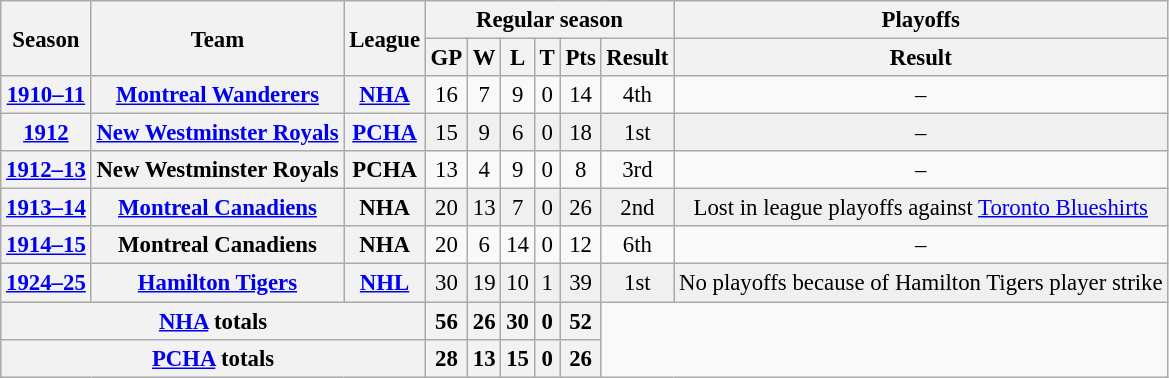<table class="wikitable" style="font-size: 95%; text-align:center;">
<tr>
<th rowspan="2">Season</th>
<th rowspan="2">Team</th>
<th rowspan="2">League</th>
<th colspan="6">Regular season</th>
<th colspan="1">Playoffs</th>
</tr>
<tr>
<th>GP</th>
<th>W</th>
<th>L</th>
<th>T</th>
<th>Pts</th>
<th>Result</th>
<th>Result</th>
</tr>
<tr>
<th><a href='#'>1910–11</a></th>
<th><a href='#'>Montreal Wanderers</a></th>
<th><a href='#'>NHA</a></th>
<td>16</td>
<td>7</td>
<td>9</td>
<td>0</td>
<td>14</td>
<td>4th</td>
<td>–</td>
</tr>
<tr bgcolor="#f0f0f0">
<th><a href='#'>1912</a></th>
<th><a href='#'>New Westminster Royals</a></th>
<th><a href='#'>PCHA</a></th>
<td>15</td>
<td>9</td>
<td>6</td>
<td>0</td>
<td>18</td>
<td>1st</td>
<td>–</td>
</tr>
<tr>
<th><a href='#'>1912–13</a></th>
<th>New Westminster Royals</th>
<th>PCHA</th>
<td>13</td>
<td>4</td>
<td>9</td>
<td>0</td>
<td>8</td>
<td>3rd</td>
<td>–</td>
</tr>
<tr bgcolor="#f0f0f0">
<th><a href='#'>1913–14</a></th>
<th><a href='#'>Montreal Canadiens</a></th>
<th>NHA</th>
<td>20</td>
<td>13</td>
<td>7</td>
<td>0</td>
<td>26</td>
<td>2nd</td>
<td>Lost in league playoffs against <a href='#'>Toronto Blueshirts</a></td>
</tr>
<tr>
<th><a href='#'>1914–15</a></th>
<th>Montreal Canadiens</th>
<th>NHA</th>
<td>20</td>
<td>6</td>
<td>14</td>
<td>0</td>
<td>12</td>
<td>6th</td>
<td>–</td>
</tr>
<tr bgcolor="#f0f0f0">
<th><a href='#'>1924–25</a></th>
<th><a href='#'>Hamilton Tigers</a></th>
<th><a href='#'>NHL</a></th>
<td>30</td>
<td>19</td>
<td>10</td>
<td>1</td>
<td>39</td>
<td>1st</td>
<td>No playoffs because of Hamilton Tigers player strike</td>
</tr>
<tr bgcolor="#E0E0E0">
<th colspan="3"><a href='#'>NHA</a> totals</th>
<th>56</th>
<th>26</th>
<th>30</th>
<th>0</th>
<th>52</th>
</tr>
<tr bgcolor="#E0E0E0">
<th colspan="3"><a href='#'>PCHA</a> totals</th>
<th>28</th>
<th>13</th>
<th>15</th>
<th>0</th>
<th>26</th>
</tr>
</table>
